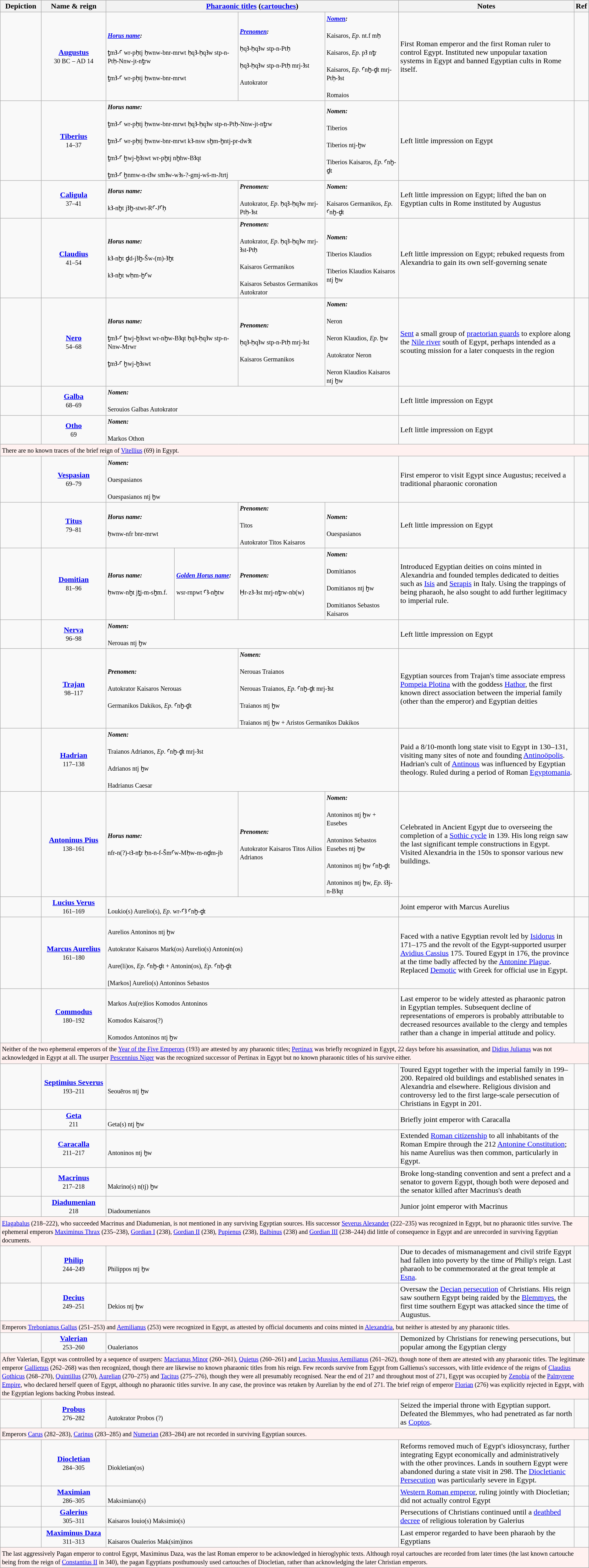<table class="wikitable">
<tr>
<th width="7%">Depiction</th>
<th width="11%">Name & reign</th>
<th colspan="4" width="50%"><a href='#'>Pharaonic titles</a> (<a href='#'>cartouches</a>)</th>
<th width="30%">Notes</th>
<th width="2%">Ref</th>
</tr>
<tr>
<td></td>
<td align="center"><strong><a href='#'>Augustus</a></strong><br><small>30 BC</small> <small>– AD 14</small></td>
<td colspan="2"><strong><em><small><a href='#'>Horus name</a>:</small></em></strong><br><br><small>ṯmꜢ-Ꜥ wr-pḥtj ḥwnw-bnr-mrwt ḥqꜢ-ḥqꜢw stp-n-Ptḥ-Nnw-jt-nṯrw</small><br><br><small>ṯmꜢ-Ꜥ wr-pḥtj ḥwnw-bnr-mrwt</small></td>
<td><strong><em><small><a href='#'>Prenomen</a>:</small></em></strong><br><br><small>ḥqꜢ-ḥqꜢw stp-n-Ptḥ</small><br><br><small>ḥqꜢ-ḥqꜢw stp-n-Ptḥ mrj-Ꜣst</small><br><br><small>Autokrator</small></td>
<td><strong><em><small><a href='#'>Nomen</a>:</small></em></strong><br><br><small>Kaisaros, <em>Ep</em>. nt.f mḥ</small><br><br><small>Kaisaros, <em>Ep</em>. pꜢ nṯr</small><br><br><small>Kaisaros, <em>Ep</em>. Ꜥnḫ-ḏt mrj-Ptḥ-Ꜣst</small><br><br><small>Romaios</small></td>
<td>First Roman emperor and the first Roman ruler to control Egypt. Instituted new unpopular taxation systems in Egypt and banned Egyptian cults in Rome itself.</td>
<td></td>
</tr>
<tr>
<td></td>
<td align="center"><strong><a href='#'>Tiberius</a></strong><br><small>14–37</small></td>
<td colspan="3"><small><strong><em>Horus name:</em></strong></small><br><br><small>ṯmꜢ-Ꜥ wr-pḥtj ḥwnw-bnr-mrwt ḥqꜢ-ḥqꜢw stp-n-Ptḥ-Nnw-jt-nṯrw</small><br><br><small>ṯmꜢ-Ꜥ wr-pḥtj ḥwnw-bnr-mrwt kꜢ-nsw sḫm-ḫntj-pr-dwꜢt</small><br><br><small>ṯmꜢ-Ꜥ ẖwj-ḫꜢswt wr-pḫtj nḫhw-BꜢqt</small><br><br><small>ṯmꜢ-Ꜥ ẖnmw-n-tꜢw smꜢw-wꜢs-?-gmj-wš-m-Jtrtj</small></td>
<td><small><strong><em>Nomen:</em></strong></small><br><br><small>Tiberios</small><br><br><small>Tiberios ntj-ḫw</small><br><br><small>Tiberios Kaisaros, <em>Ep</em>. Ꜥnḫ-ḏt</small></td>
<td>Left little impression on Egypt</td>
<td></td>
</tr>
<tr>
<td></td>
<td align="center"><strong><a href='#'>Caligula</a></strong><br><small>37–41</small></td>
<td colspan="2"><strong><em><small>Horus name:</small></em></strong><br><br><small>kꜢ-nḫt jꜢḫ-stwt-RꜤ-JꜤḥ</small></td>
<td><strong><em><small>Prenomen:</small></em></strong><br><br><small>Autokrator, <em>Ep</em>. ḥqꜢ-ḥqꜢw mrj-Ptḥ-Ꜣst</small></td>
<td><strong><em><small>Nomen:</small></em></strong><br><br><small>Kaisaros Germanikos, <em>Ep</em>. Ꜥnḫ-ḏt</small></td>
<td>Left little impression on Egypt; lifted the ban on Egyptian cults in Rome instituted by Augustus</td>
<td></td>
</tr>
<tr>
<td></td>
<td align="center"><strong><a href='#'>Claudius</a></strong><br><small>41–54</small></td>
<td colspan="2"><strong><em><small>Horus name:</small></em></strong><br><br><small>kꜢ-nḫt ḏd-jꜢḫ-Šw-(m)-Ꜣḫt</small><br><br><small>kꜢ-nḫt wḥm-ḫꜤw</small></td>
<td><strong><em><small>Prenomen:</small></em></strong><br><br><small>Autokrator, <em>Ep</em>. ḥqꜢ-ḥqꜢw mrj-Ꜣst-Ptḥ</small><br><br><small>Kaisaros Germanikos</small><br><br><small>Kaisaros Sebastos Germanikos Autokrator</small></td>
<td><strong><em><small>Nomen:</small></em></strong><br><br><small>Tiberios Klaudios</small><br><br><small>Tiberios Klaudios Kaisaros ntj ḫw</small></td>
<td>Left little impression on Egypt; rebuked requests from Alexandria to gain its own self-governing senate</td>
<td></td>
</tr>
<tr>
<td></td>
<td align="center"><strong><a href='#'>Nero</a></strong><br><small>54–68</small></td>
<td colspan="2"><strong><em><small>Horus name:</small></em></strong><br><br><small>ṯmꜢ-Ꜥ ẖwj-ḫꜢswt wr-nḫw-BꜢqt ḥqꜢ-ḥqꜢw stp-n-Nnw-Mrwr</small><br><br><small>ṯmꜢ-Ꜥ ẖwj-ḫꜢswt</small></td>
<td><strong><em><small>Prenomen:</small></em></strong><br><br><small>ḥqꜢ-ḥqꜢw stp-n-Ptḥ mrj-Ꜣst</small><br><br><small>Kaisaros Germanikos</small></td>
<td><strong><em><small>Nomen:</small></em></strong><br><br><small>Neron</small><br><br><small>Neron Klaudios, <em>Ep</em>. ḫw</small><br><br><small>Autokrator Neron</small><br><br><small>Neron Klaudios Kaisaros ntj ḫw</small></td>
<td><a href='#'>Sent</a> a small group of <a href='#'>praetorian guards</a> to explore along the <a href='#'>Nile river</a> south of Egypt, perhaps intended as a scouting mission for a later conquests in the region</td>
<td></td>
</tr>
<tr>
<td></td>
<td align="center"><strong><a href='#'>Galba</a></strong><br><small>68–69</small></td>
<td colspan="4"><strong><em><small>Nomen:</small></em></strong><br><br><small>Serouios Galbas Autokrator</small></td>
<td>Left little impression on Egypt</td>
<td></td>
</tr>
<tr>
<td></td>
<td align="center"><strong><a href='#'>Otho</a></strong><br><small>69</small></td>
<td colspan="4"><strong><em><small>Nomen:</small></em></strong><br><br><small>Markos Othon</small></td>
<td>Left little impression on Egypt</td>
<td></td>
</tr>
<tr>
<td colspan="8" style="background:#fff1f0;"><small>There are no known traces of the brief reign of <a href='#'>Vitellius</a> (69) in Egypt.</small></td>
</tr>
<tr>
<td></td>
<td align="center"><strong><a href='#'>Vespasian</a></strong><br><small>69–79</small></td>
<td colspan="4"><strong><em><small>Nomen:</small></em></strong><br><br><small>Ouespasianos</small><br><br><small>Ouespasianos ntj ḫw</small></td>
<td>First emperor to visit Egypt since Augustus; received a traditional pharaonic coronation</td>
<td></td>
</tr>
<tr>
<td></td>
<td align="center"><strong><a href='#'>Titus</a></strong><br><small>79–81</small></td>
<td colspan="2"><strong><em><small>Horus name:</small></em></strong><br><br><small>ḥwnw-nfr bnr-mrwt</small></td>
<td><strong><em><small>Prenomen:</small></em></strong><br><br><small>Titos</small><br><br><small>Autokrator Titos Kaisaros</small></td>
<td><strong><em><small>Nomen:</small></em></strong><br><br><small>Ouespasianos</small></td>
<td>Left little impression on Egypt</td>
<td></td>
</tr>
<tr>
<td></td>
<td align="center"><strong><a href='#'>Domitian</a></strong><br><small>81–96</small></td>
<td><strong><em><small>Horus name:</small></em></strong><br><br><small>ḥwnw-nḫt jṯj-m-sḫm.f.</small></td>
<td><strong><em><small><a href='#'>Golden Horus name</a>:</small></em></strong><br><br><small>wsr-rnpwt ꜤꜢ-nḫtw</small></td>
<td><strong><em><small>Prenomen:</small></em></strong><br><br><small>Ḥr-zꜢ-Ꜣst mrj-nṯrw-nb(w)</small></td>
<td><strong><em><small>Nomen:</small></em></strong><br><br><small>Domitianos</small><br><br><small>Domitianos ntj ḫw</small><br><br><small>Domitianos Sebastos Kaisaros</small></td>
<td>Introduced Egyptian deities on coins minted in Alexandria and founded temples dedicated to deities such as <a href='#'>Isis</a> and <a href='#'>Serapis</a> in Italy. Using the trappings of being pharaoh, he also sought to add further legitimacy to imperial rule.</td>
<td></td>
</tr>
<tr>
<td></td>
<td align="center"><strong><a href='#'>Nerva</a></strong><br><small>96–98</small></td>
<td colspan="4"><small><strong><em>Nomen:</em></strong></small><br><br><small>Nerouas ntj ḫw</small></td>
<td>Left little impression on Egypt</td>
<td></td>
</tr>
<tr>
<td></td>
<td align="center"><strong><a href='#'>Trajan</a></strong><br><small>98–117</small></td>
<td colspan=2><strong><em><small>Prenomen:</small></em></strong><br><br><small>Autokrator Kaisaros Nerouas</small><br><br><small>Germanikos Dakikos, <em>Ep</em>. Ꜥnḫ-ḏt</small></td>
<td colspan=2><strong><em><small>Nomen:</small></em></strong><br><br><small>Nerouas Traianos</small><br><br><small>Nerouas Traianos, <em>Ep</em>.  Ꜥnḫ-ḏt mrj-Ꜣst</small><br><br><small>Traianos ntj ḫw</small><br><br><small>Traianos ntj ḫw + Aristos Germanikos Dakikos</small></td>
<td>Egyptian sources from Trajan's time associate empress <a href='#'>Pompeia Plotina</a> with the goddess <a href='#'>Hathor</a>, the first known direct association between the imperial family (other than the emperor) and Egyptian deities</td>
<td></td>
</tr>
<tr>
<td></td>
<td align="center"><strong><a href='#'>Hadrian</a></strong><br><small>117–138</small></td>
<td colspan="4"><strong><em><small>Nomen:</small></em></strong><br><br><small>Traianos Adrianos, <em>Ep</em>. Ꜥnḫ-ḏt mrj-Ꜣst</small><br><br><small>Adrianos ntj ḫw</small><br><br><small>Hadrianus Caesar</small></td>
<td>Paid a 8/10-month long state visit to Egypt in 130–131, visiting many sites of note and founding <a href='#'>Antinoöpolis</a>. Hadrian's cult of <a href='#'>Antinous</a> was influenced by Egyptian theology. Ruled during a period of Roman <a href='#'>Egyptomania</a>.</td>
<td></td>
</tr>
<tr>
<td></td>
<td align="center"><strong><a href='#'>Antoninus Pius</a></strong><br><small>138–161</small></td>
<td colspan=2><strong><em><small>Horus name:</small></em></strong><br><br><small>nfr-n(?)-tꜢ-nṯr ḥn-n-f-ŠmꜤw-Mḥw-m-nḏm-jb</small></td>
<td><strong><em><small>Prenomen:</small></em></strong><br><br><small>Autokrator Kaisaros Titos Ailios Adrianos</small></td>
<td><strong><em><small>Nomen:</small></em></strong><br><br><small>Antoninos ntj ḫw + Eusebes</small><br><br><small>Antoninos Sebastos Eusebes ntj ḫw</small><br><br><small>Antoninos ntj ḫw Ꜥnḫ-ḏt</small><br><br><small>Antoninos ntj ḫw, <em>Ep</em>. šꜢj-n-BꜢqt</small></td>
<td>Celebrated in Ancient Egypt due to overseeing the completion of a <a href='#'>Sothic cycle</a> in 139. His long reign saw the last significant temple constructions in Egypt. Visited Alexandria in the 150s to sponsor various new buildings.</td>
<td></td>
</tr>
<tr>
<td></td>
<td align="center"><strong><a href='#'>Lucius Verus</a></strong><br><small>161–169</small></td>
<td colspan="4"><br><small>Loukio(s) Aurelio(s), <em>Ep</em>. wr-ꜤꜢ Ꜥnḫ-ḏt</small></td>
<td>Joint emperor with Marcus Aurelius</td>
<td></td>
</tr>
<tr>
<td></td>
<td align="center"><strong><a href='#'>Marcus Aurelius</a></strong><br><small>161–180</small></td>
<td colspan="4"><br><small>Aurelios Antoninos ntj ḫw</small><br><br><small>Autokrator Kaisaros Mark(os) Aurelio(s) Antonin(os)</small><br><br><small>Aure(li)os, <em>Ep</em>. Ꜥnḫ-ḏt + Antonin(os), <em>Ep</em>. Ꜥnḫ-ḏt</small><br><br><small>[Markos] Aurelio(s) Antoninos Sebastos</small></td>
<td>Faced with a native Egyptian revolt led by <a href='#'>Isidorus</a> in 171–175 and the revolt of the Egypt-supported usurper <a href='#'>Avidius Cassius</a> 175. Toured Egypt in 176, the province at the time badly affected by the <a href='#'>Antonine Plague</a>. Replaced <a href='#'>Demotic</a> with Greek for official use in Egypt.</td>
<td></td>
</tr>
<tr>
<td></td>
<td align="center"><strong><a href='#'>Commodus</a></strong><br><small>180–192</small></td>
<td colspan="4"><br><small>Markos Au(re)lios Komodos Antoninos</small><br><br><small>Komodos Kaisaros(?)</small><br><br><small>Komodos Antoninos ntj ḫw</small></td>
<td>Last emperor to be widely attested as pharaonic patron in Egyptian temples. Subsequent decline of representations of emperors is probably attributable to decreased resources available to the clergy and temples rather than a change in imperial attitude and policy.</td>
<td></td>
</tr>
<tr>
<td colspan="8" style="background:#fff1f0;"><small>Neither of the two ephemeral emperors of the <a href='#'>Year of the Five Emperors</a> (193) are attested by any pharaonic titles; <a href='#'>Pertinax</a> was briefly recognized in Egypt, 22 days before his assassination, and <a href='#'>Didius Julianus</a> was not acknowledged in Egypt at all. The usurper <a href='#'>Pescennius Niger</a> was the recognized successor of Pertinax in Egypt but no known pharaonic titles of his survive either.</small></td>
</tr>
<tr>
<td></td>
<td align="center"><strong><a href='#'>Septimius Severus</a></strong><br><small>193–211</small></td>
<td colspan="4"><br><small>Seouēros ntj ḫw</small></td>
<td>Toured Egypt together with the imperial family in 199–200. Repaired old buildings and established senates in Alexandria and elsewhere. Religious division and controversy led to the first large-scale persecution of Christians in Egypt in 201.</td>
<td></td>
</tr>
<tr>
<td></td>
<td align="center"><strong><a href='#'>Geta</a></strong><br><small>211</small></td>
<td colspan="4"><br><small>Geta(s) ntj ḫw</small></td>
<td>Briefly joint emperor with Caracalla</td>
<td></td>
</tr>
<tr>
<td></td>
<td align="center"><strong><a href='#'>Caracalla</a></strong><br><small>211–217</small></td>
<td colspan="4"><br><small>Antoninos ntj ḫw</small></td>
<td>Extended <a href='#'>Roman citizenship</a> to all inhabitants of the Roman Empire through the 212 <a href='#'>Antonine Constitution</a>; his name Aurelius was then common, particularly in Egypt.</td>
<td></td>
</tr>
<tr>
<td></td>
<td align="center"><strong><a href='#'>Macrinus</a></strong><br><small>217–218</small></td>
<td colspan="4"><br><small>Makrino(s) n(tj) ḫw</small></td>
<td>Broke long-standing convention and sent a prefect and a senator to govern Egypt, though both were deposed and the senator killed after Macrinus's death</td>
<td></td>
</tr>
<tr>
<td></td>
<td align="center"><strong><a href='#'>Diadumenian</a></strong><br><small>218</small></td>
<td colspan="4"><br><small>Diadoumenianos</small></td>
<td>Junior joint emperor with Macrinus</td>
<td></td>
</tr>
<tr>
<td colspan="8" style="background:#fff1f0;"><small><a href='#'>Elagabalus</a> (218–222), who succeeded Macrinus and Diadumenian, is not mentioned in any surviving Egyptian sources. His successor <a href='#'>Severus Alexander</a> (222–235) was recognized in Egypt, but no pharaonic titles survive. The ephemeral emperors <a href='#'>Maximinus Thrax</a> (235–238), <a href='#'>Gordian I</a> (238), <a href='#'>Gordian II</a> (238), <a href='#'>Pupienus</a> (238), <a href='#'>Balbinus</a> (238) and <a href='#'>Gordian III</a> (238–244) did little of consequence in Egypt and are unrecorded in surviving Egyptian documents.</small></td>
</tr>
<tr>
<td></td>
<td align="center"><strong><a href='#'>Philip</a></strong><br><small>244–249</small></td>
<td colspan="4"><br><small>Philippos ntj ḫw</small></td>
<td>Due to decades of mismanagement and civil strife Egypt had fallen into poverty by the time of Philip's reign. Last pharaoh to be commemorated at the great temple at <a href='#'>Esna</a>.</td>
<td></td>
</tr>
<tr>
<td></td>
<td align="center"><strong><a href='#'>Decius</a></strong><br><small>249–251</small></td>
<td colspan="4"><br><small>Dekios ntj ḫw</small></td>
<td>Oversaw the <a href='#'>Decian persecution</a> of Christians. His reign saw southern Egypt being raided by the <a href='#'>Blemmyes</a>, the first time southern Egypt was attacked since the time of Augustus.</td>
<td></td>
</tr>
<tr>
<td colspan="8" style="background:#fff1f0;"><small>Emperors <a href='#'>Trebonianus Gallus</a> (251–253) and <a href='#'>Aemilianus</a> (253) were recognized in Egypt, as attested by official documents and coins minted in <a href='#'>Alexandria</a>, but neither is attested by any pharaonic titles.</small></td>
</tr>
<tr>
<td></td>
<td align="center"><strong><a href='#'>Valerian</a></strong><br><small>253–260</small></td>
<td colspan="4"><br><small>Oualerianos</small></td>
<td>Demonized by Christians for renewing persecutions, but popular among the Egyptian clergy</td>
<td></td>
</tr>
<tr>
<td colspan="8" style="background:#fff1f0;"><small>After Valerian, Egypt was controlled by a sequence of usurpers: <a href='#'>Macrianus Minor</a> (260–261), <a href='#'>Quietus</a> (260–261) and <a href='#'>Lucius Mussius Aemilianus</a> (261–262), though none of them are attested with any pharaonic titles. The legitimate emperor <a href='#'>Gallienus</a> (262–268) was then recognized, though there are likewise no known pharaonic titles from his reign. Few records survive from Egypt from Gallienus's successors, with little evidence of the reigns of <a href='#'>Claudius Gothicus</a> (268–270), <a href='#'>Quintillus</a> (270), <a href='#'>Aurelian</a> (270–275) and <a href='#'>Tacitus</a> (275–276), though they were all presumably recognised. Near the end of 217 and throughout most of 271, Egypt was occupied by <a href='#'>Zenobia</a> of the <a href='#'>Palmyrene Empire</a>, who declared herself queen of Egypt, although no pharaonic titles survive. In any case, the province was retaken by Aurelian by the end of 271. The brief reign of emperor <a href='#'>Florian</a> (276) was explicitly rejected in Egypt, with the Egyptian legions backing Probus instead.</small></td>
</tr>
<tr>
<td></td>
<td align="center"><strong><a href='#'>Probus</a></strong><br><small>276–282</small></td>
<td colspan="4"><br><small>Autokrator Probos (?)</small></td>
<td>Seized the imperial throne with Egyptian support. Defeated the Blemmyes, who had penetrated as far north as <a href='#'>Coptos</a>.</td>
<td></td>
</tr>
<tr>
<td colspan="8" style="background:#fff1f0;"><small>Emperors <a href='#'>Carus</a> (282–283), <a href='#'>Carinus</a> (283–285) and <a href='#'>Numerian</a> (283–284) are not recorded in surviving Egyptian sources.</small></td>
</tr>
<tr>
<td></td>
<td align="center"><strong><a href='#'>Diocletian</a></strong><br><small>284–305</small></td>
<td colspan="4"><br><small>Diokletian(os)</small></td>
<td>Reforms removed much of Egypt's idiosyncrasy, further integrating Egypt economically and administratively with the other provinces. Lands in southern Egypt were abandoned during a state visit in 298. The <a href='#'>Diocletianic Persecution</a> was particularly severe in Egypt.</td>
<td></td>
</tr>
<tr>
<td></td>
<td align="center"><strong><a href='#'>Maximian</a></strong><br><small>286–305</small></td>
<td colspan="4"><br><small>Maksimiano(s)</small></td>
<td><a href='#'>Western Roman emperor</a>, ruling jointly with Diocletian; did not actually control Egypt</td>
<td></td>
</tr>
<tr>
<td></td>
<td align="center"><strong><a href='#'>Galerius</a></strong><br><small>305–311</small></td>
<td colspan="4"><br><small>Kaisaros Iouio(s) Maksimio(s)</small></td>
<td>Persecutions of Christians continued until a <a href='#'>deathbed decree</a> of religious toleration by Galerius</td>
<td></td>
</tr>
<tr>
<td></td>
<td align="center"><strong><a href='#'>Maximinus Daza</a></strong><br><small>311–313</small></td>
<td colspan="4"><br><small>Kaisaros Oualerios Mak(sim)inos</small></td>
<td>Last emperor regarded to have been pharaoh by the Egyptians</td>
<td></td>
</tr>
<tr>
<td colspan="8" style="background:#fff1f0;"><small>The last aggressively Pagan emperor to control Egypt, Maximinus Daza, was the last Roman emperor to be acknowledged in hieroglyphic texts. Although royal cartouches are recorded from later times (the last known cartouche being from the reign of <a href='#'>Constantius II</a> in 340), the pagan Egyptians posthumously used cartouches of Diocletian, rather than acknowledging the later Christian emperors.</small></td>
</tr>
</table>
